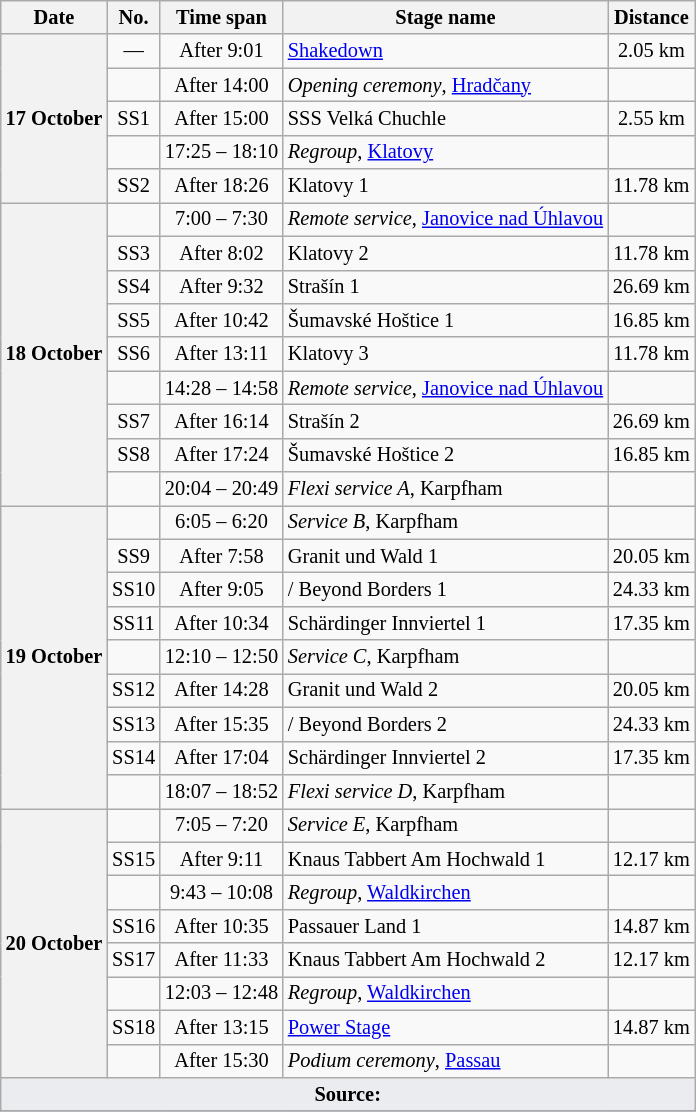<table class="wikitable" style="font-size: 85%;">
<tr>
<th>Date</th>
<th>No.</th>
<th>Time span</th>
<th>Stage name</th>
<th>Distance</th>
</tr>
<tr>
<th rowspan="5">17 October</th>
<td align="center">—</td>
<td align="center">After 9:01</td>
<td><a href='#'>Shakedown</a></td>
<td align="center">2.05 km</td>
</tr>
<tr>
<td align="center"></td>
<td align="center">After 14:00</td>
<td> <em>Opening ceremony</em>, <a href='#'>Hradčany</a></td>
<td></td>
</tr>
<tr>
<td align="center">SS1</td>
<td align="center">After 15:00</td>
<td> SSS Velká Chuchle</td>
<td align="center">2.55 km</td>
</tr>
<tr>
<td align="center"></td>
<td align="center">17:25 – 18:10</td>
<td> <em>Regroup</em>, <a href='#'>Klatovy</a></td>
<td></td>
</tr>
<tr>
<td align="center">SS2</td>
<td align="center">After 18:26</td>
<td> Klatovy 1</td>
<td align="center">11.78 km</td>
</tr>
<tr>
<th rowspan="9">18 October</th>
<td align="center"></td>
<td align="center">7:00 – 7:30</td>
<td> <em>Remote service</em>, <a href='#'>Janovice nad Úhlavou</a></td>
<td></td>
</tr>
<tr>
<td align="center">SS3</td>
<td align="center">After 8:02</td>
<td> Klatovy 2</td>
<td align="center">11.78 km</td>
</tr>
<tr>
<td align="center">SS4</td>
<td align="center">After 9:32</td>
<td> Strašín 1</td>
<td align="center">26.69 km</td>
</tr>
<tr>
<td align="center">SS5</td>
<td align="center">After 10:42</td>
<td> Šumavské Hoštice 1</td>
<td align="center">16.85 km</td>
</tr>
<tr>
<td align="center">SS6</td>
<td align="center">After 13:11</td>
<td> Klatovy 3</td>
<td align="center">11.78 km</td>
</tr>
<tr>
<td align="center"></td>
<td align="center">14:28 – 14:58</td>
<td> <em>Remote service</em>, <a href='#'>Janovice nad Úhlavou</a></td>
<td></td>
</tr>
<tr>
<td align="center">SS7</td>
<td align="center">After 16:14</td>
<td> Strašín 2</td>
<td align="center">26.69 km</td>
</tr>
<tr>
<td align="center">SS8</td>
<td align="center">After 17:24</td>
<td> Šumavské Hoštice 2</td>
<td align="center">16.85 km</td>
</tr>
<tr>
<td align="center"></td>
<td align="center">20:04 – 20:49</td>
<td> <em>Flexi service A</em>, Karpfham</td>
<td></td>
</tr>
<tr>
<th rowspan="9">19 October</th>
<td align="center"></td>
<td align="center">6:05 – 6:20</td>
<td> <em>Service B</em>, Karpfham</td>
<td></td>
</tr>
<tr>
<td align="center">SS9</td>
<td align="center">After 7:58</td>
<td> Granit und Wald 1</td>
<td align="center">20.05 km</td>
</tr>
<tr>
<td align="center">SS10</td>
<td align="center">After 9:05</td>
<td>/ Beyond Borders 1</td>
<td align="center">24.33 km</td>
</tr>
<tr>
<td align="center">SS11</td>
<td align="center">After 10:34</td>
<td> Schärdinger Innviertel 1</td>
<td align="center">17.35 km</td>
</tr>
<tr>
<td align="center"></td>
<td align="center">12:10 – 12:50</td>
<td> <em>Service C</em>, Karpfham</td>
<td></td>
</tr>
<tr>
<td align="center">SS12</td>
<td align="center">After 14:28</td>
<td> Granit und Wald 2</td>
<td align="center">20.05 km</td>
</tr>
<tr>
<td align="center">SS13</td>
<td align="center">After 15:35</td>
<td>/ Beyond Borders 2</td>
<td align="center">24.33 km</td>
</tr>
<tr>
<td align="center">SS14</td>
<td align="center">After 17:04</td>
<td> Schärdinger Innviertel 2</td>
<td align="center">17.35 km</td>
</tr>
<tr>
<td align="center"></td>
<td align="center">18:07 – 18:52</td>
<td> <em>Flexi service D</em>, Karpfham</td>
<td></td>
</tr>
<tr>
<th rowspan="8">20 October</th>
<td align="center"></td>
<td align="center">7:05 – 7:20</td>
<td> <em>Service E</em>, Karpfham</td>
<td></td>
</tr>
<tr>
<td align="center">SS15</td>
<td align="center">After 9:11</td>
<td> Knaus Tabbert Am Hochwald 1</td>
<td align="center">12.17 km</td>
</tr>
<tr>
<td align="center"></td>
<td align="center">9:43 – 10:08</td>
<td> <em>Regroup</em>, <a href='#'>Waldkirchen</a></td>
<td></td>
</tr>
<tr>
<td align="center">SS16</td>
<td align="center">After 10:35</td>
<td> Passauer Land 1</td>
<td align="center">14.87 km</td>
</tr>
<tr>
<td align="center">SS17</td>
<td align="center">After 11:33</td>
<td> Knaus Tabbert Am Hochwald 2</td>
<td align="center">12.17 km</td>
</tr>
<tr>
<td align="center"></td>
<td align="center">12:03 – 12:48</td>
<td> <em>Regroup</em>, <a href='#'>Waldkirchen</a></td>
<td></td>
</tr>
<tr>
<td align="center">SS18</td>
<td align="center">After 13:15</td>
<td><a href='#'>Power Stage</a></td>
<td align="center">14.87 km</td>
</tr>
<tr>
<td align="center"></td>
<td align="center">After 15:30</td>
<td> <em>Podium ceremony</em>, <a href='#'>Passau</a></td>
<td></td>
</tr>
<tr>
<td colspan="5" style="background-color:#EAECF0;text-align:center"><strong>Source:</strong></td>
</tr>
<tr>
</tr>
</table>
